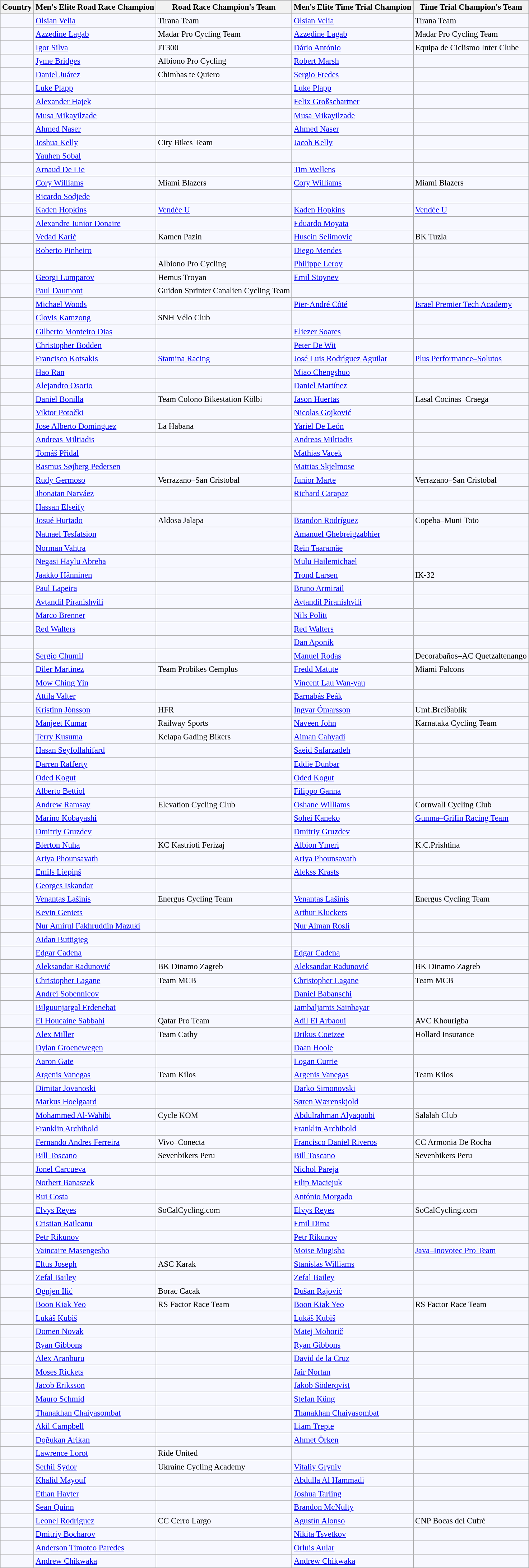<table class="wikitable sortable"  style="background:#f7f8ff; font-size:95%; border:gray solid 1px;">
<tr style="background:#ccc; text-align:center;">
<th>Country</th>
<th>Men's Elite Road Race Champion</th>
<th>Road Race Champion's Team</th>
<th>Men's Elite Time Trial Champion</th>
<th>Time Trial Champion's Team</th>
</tr>
<tr style="vertical-align:top;">
<td></td>
<td><a href='#'>Olsian Velia</a></td>
<td>Tirana Team</td>
<td><a href='#'>Olsian Velia</a></td>
<td>Tirana Team</td>
</tr>
<tr style="vertical-align:top;">
<td></td>
<td><a href='#'>Azzedine Lagab</a></td>
<td>Madar Pro Cycling Team</td>
<td><a href='#'>Azzedine Lagab</a></td>
<td>Madar Pro Cycling Team</td>
</tr>
<tr style="vertical-align:top;">
<td></td>
<td><a href='#'>Igor Silva</a></td>
<td>JT300</td>
<td><a href='#'>Dário António</a></td>
<td>Equipa de Ciclismo Inter Clube</td>
</tr>
<tr style="vertical-align:top;">
<td></td>
<td><a href='#'>Jyme Bridges</a></td>
<td>Albiono Pro Cycling</td>
<td><a href='#'>Robert Marsh</a></td>
<td></td>
</tr>
<tr style="vertical-align:top;">
<td></td>
<td><a href='#'>Daniel Juárez</a></td>
<td>Chimbas te Quiero</td>
<td><a href='#'>Sergio Fredes</a></td>
<td></td>
</tr>
<tr style="vertical-align:top;">
<td></td>
<td><a href='#'>Luke Plapp</a></td>
<td></td>
<td><a href='#'>Luke Plapp</a></td>
<td></td>
</tr>
<tr style="vertical-align:top;">
<td></td>
<td><a href='#'>Alexander Hajek</a></td>
<td></td>
<td><a href='#'>Felix Großschartner</a></td>
<td></td>
</tr>
<tr style="vertical-align:top;">
<td></td>
<td><a href='#'>Musa Mikayilzade</a></td>
<td></td>
<td><a href='#'>Musa Mikayilzade</a></td>
<td></td>
</tr>
<tr style="vertical-align:top;">
<td></td>
<td><a href='#'>Ahmed Naser</a></td>
<td></td>
<td><a href='#'>Ahmed Naser</a></td>
<td></td>
</tr>
<tr style="vertical-align:top;">
<td></td>
<td><a href='#'>Joshua Kelly</a></td>
<td>City Bikes Team</td>
<td><a href='#'>Jacob Kelly</a></td>
<td></td>
</tr>
<tr style="vertical-align:top;">
<td></td>
<td><a href='#'>Yauhen Sobal</a></td>
<td></td>
<td></td>
<td></td>
</tr>
<tr style="vertical-align:top;">
<td></td>
<td><a href='#'>Arnaud De Lie</a></td>
<td></td>
<td><a href='#'>Tim Wellens</a></td>
<td></td>
</tr>
<tr style="vertical-align:top;">
<td></td>
<td><a href='#'>Cory Williams</a></td>
<td>Miami Blazers</td>
<td><a href='#'>Cory Williams</a></td>
<td>Miami Blazers</td>
</tr>
<tr style="vertical-align:top;">
<td></td>
<td><a href='#'>Ricardo Sodjede</a></td>
<td></td>
<td></td>
<td></td>
</tr>
<tr style="vertical-align:top;">
<td></td>
<td><a href='#'>Kaden Hopkins</a></td>
<td><a href='#'>Vendée U</a></td>
<td><a href='#'>Kaden Hopkins</a></td>
<td><a href='#'>Vendée U</a></td>
</tr>
<tr style="vertical-align:top;">
<td></td>
<td><a href='#'>Alexandre Junior Donaire</a></td>
<td></td>
<td><a href='#'>Eduardo Moyata</a></td>
<td></td>
</tr>
<tr style="vertical-align:top;">
<td></td>
<td><a href='#'>Vedad Karić</a></td>
<td>Kamen Pazin</td>
<td><a href='#'>Husein Selimovic</a></td>
<td>BK Tuzla</td>
</tr>
<tr style="vertical-align:top;">
<td></td>
<td><a href='#'>Roberto Pinheiro</a></td>
<td></td>
<td><a href='#'>Diego Mendes</a></td>
<td></td>
</tr>
<tr style="vertical-align:top;">
<td></td>
<td></td>
<td>Albiono Pro Cycling</td>
<td><a href='#'>Philippe Leroy</a></td>
<td></td>
</tr>
<tr style="vertical-align:top;">
<td></td>
<td><a href='#'>Georgi Lumparov</a></td>
<td>Hemus Troyan</td>
<td><a href='#'>Emil Stoynev</a></td>
<td></td>
</tr>
<tr style="vertical-align:top;">
<td></td>
<td><a href='#'>Paul Daumont</a></td>
<td>Guidon Sprinter Canalien Cycling Team</td>
<td></td>
<td></td>
</tr>
<tr style="vertical-align:top;">
<td></td>
<td><a href='#'>Michael Woods</a></td>
<td></td>
<td><a href='#'>Pier-André Côté</a></td>
<td><a href='#'>Israel Premier Tech Academy</a></td>
</tr>
<tr style="vertical-align:top;">
<td></td>
<td><a href='#'>Clovis Kamzong</a></td>
<td>SNH Vélo Club</td>
<td></td>
<td></td>
</tr>
<tr style="vertical-align:top;">
<td></td>
<td><a href='#'>Gilberto Monteiro Dias</a></td>
<td></td>
<td><a href='#'>Eliezer Soares</a></td>
<td></td>
</tr>
<tr style="vertical-align:top;">
<td></td>
<td><a href='#'>Christopher Bodden</a></td>
<td></td>
<td><a href='#'>Peter De Wit</a></td>
<td></td>
</tr>
<tr style="vertical-align:top;">
<td></td>
<td><a href='#'>Francisco Kotsakis</a></td>
<td><a href='#'>Stamina Racing</a></td>
<td><a href='#'>José Luis Rodríguez Aguilar</a></td>
<td><a href='#'>Plus Performance–Solutos</a></td>
</tr>
<tr style="vertical-align:top;">
<td></td>
<td><a href='#'>Hao Ran</a></td>
<td></td>
<td><a href='#'>Miao Chengshuo</a></td>
<td></td>
</tr>
<tr style="vertical-align:top;">
<td></td>
<td><a href='#'>Alejandro Osorio</a></td>
<td></td>
<td><a href='#'>Daniel Martínez</a></td>
<td></td>
</tr>
<tr style="vertical-align:top;">
<td></td>
<td><a href='#'>Daniel Bonilla</a></td>
<td>Team Colono Bikestation Kölbi</td>
<td><a href='#'>Jason Huertas</a></td>
<td>Lasal Cocinas–Craega</td>
</tr>
<tr style="vertical-align:top;">
<td></td>
<td><a href='#'>Viktor Potočki</a></td>
<td></td>
<td><a href='#'>Nicolas Gojković</a></td>
<td></td>
</tr>
<tr style="vertical-align:top;">
<td></td>
<td><a href='#'>Jose Alberto Dominguez</a></td>
<td>La Habana</td>
<td><a href='#'>Yariel De León</a></td>
<td></td>
</tr>
<tr style="vertical-align:top;">
<td></td>
<td><a href='#'>Andreas Miltiadis</a></td>
<td></td>
<td><a href='#'>Andreas Miltiadis</a></td>
<td></td>
</tr>
<tr style="vertical-align:top;">
<td></td>
<td><a href='#'>Tomáš Přidal</a></td>
<td></td>
<td><a href='#'>Mathias Vacek</a></td>
<td></td>
</tr>
<tr style="vertical-align:top;">
<td></td>
<td><a href='#'>Rasmus Søjberg Pedersen</a></td>
<td></td>
<td><a href='#'>Mattias Skjelmose</a></td>
<td></td>
</tr>
<tr style="vertical-align:top;">
<td></td>
<td><a href='#'>Rudy Germoso</a></td>
<td>Verrazano–San Cristobal</td>
<td><a href='#'>Junior Marte</a></td>
<td>Verrazano–San Cristobal</td>
</tr>
<tr style="vertical-align:top;">
<td></td>
<td><a href='#'>Jhonatan Narváez</a></td>
<td></td>
<td><a href='#'>Richard Carapaz</a></td>
<td></td>
</tr>
<tr style="vertical-align:top;">
<td></td>
<td><a href='#'>Hassan Elseify</a></td>
<td></td>
<td></td>
<td></td>
</tr>
<tr style="vertical-align:top;">
<td></td>
<td><a href='#'>Josué Hurtado</a></td>
<td>Aldosa Jalapa</td>
<td><a href='#'>Brandon Rodríguez</a></td>
<td>Copeba–Muni Toto</td>
</tr>
<tr style="vertical-align:top;">
<td></td>
<td><a href='#'>Natnael Tesfatsion</a></td>
<td></td>
<td><a href='#'>Amanuel Ghebreigzabhier</a></td>
<td></td>
</tr>
<tr style="vertical-align:top;">
<td></td>
<td><a href='#'>Norman Vahtra</a></td>
<td></td>
<td><a href='#'>Rein Taaramäe</a></td>
<td></td>
</tr>
<tr style="vertical-align:top;">
<td></td>
<td><a href='#'>Negasi Haylu Abreha</a></td>
<td></td>
<td><a href='#'>Mulu Hailemichael</a></td>
<td></td>
</tr>
<tr style="vertical-align:top;">
<td></td>
<td><a href='#'>Jaakko Hänninen</a></td>
<td></td>
<td><a href='#'>Trond Larsen</a></td>
<td>IK-32</td>
</tr>
<tr style="vertical-align:top;">
<td></td>
<td><a href='#'>Paul Lapeira</a></td>
<td></td>
<td><a href='#'>Bruno Armirail</a></td>
<td></td>
</tr>
<tr style="vertical-align:top;">
<td></td>
<td><a href='#'>Avtandil Piranishvili</a></td>
<td></td>
<td><a href='#'>Avtandil Piranishvili</a></td>
<td></td>
</tr>
<tr style="vertical-align:top;">
<td></td>
<td><a href='#'>Marco Brenner</a></td>
<td></td>
<td><a href='#'>Nils Politt</a></td>
<td></td>
</tr>
<tr style="vertical-align:top;">
<td></td>
<td><a href='#'>Red Walters</a></td>
<td></td>
<td><a href='#'>Red Walters</a></td>
<td></td>
</tr>
<tr style="vertical-align:top;">
<td></td>
<td></td>
<td></td>
<td><a href='#'>Dan Aponik</a></td>
<td></td>
</tr>
<tr style="vertical-align:top;">
<td></td>
<td><a href='#'>Sergio Chumil</a></td>
<td></td>
<td><a href='#'>Manuel Rodas</a></td>
<td>Decorabaños–AC Quetzaltenango</td>
</tr>
<tr style="vertical-align:top;">
<td></td>
<td><a href='#'>Diler Martinez</a></td>
<td>Team Probikes Cemplus</td>
<td><a href='#'>Fredd Matute</a></td>
<td>Miami Falcons</td>
</tr>
<tr style="vertical-align:top;">
<td></td>
<td><a href='#'>Mow Ching Yin</a></td>
<td></td>
<td><a href='#'>Vincent Lau Wan-yau</a></td>
<td></td>
</tr>
<tr style="vertical-align:top;">
<td></td>
<td><a href='#'>Attila Valter</a></td>
<td></td>
<td><a href='#'>Barnabás Peák</a></td>
<td></td>
</tr>
<tr style="vertical-align:top;">
<td></td>
<td><a href='#'>Kristinn Jónsson</a></td>
<td>HFR</td>
<td><a href='#'>Ingvar Ómarsson</a></td>
<td>Umf.Breiðablik</td>
</tr>
<tr style="vertical-align:top;">
<td></td>
<td><a href='#'>Manjeet Kumar</a></td>
<td>Railway Sports</td>
<td><a href='#'>Naveen John</a></td>
<td>Karnataka Cycling Team</td>
</tr>
<tr style="vertical-align:top;">
<td></td>
<td><a href='#'>Terry Kusuma</a></td>
<td>Kelapa Gading Bikers</td>
<td><a href='#'>Aiman Cahyadi</a></td>
<td></td>
</tr>
<tr style="vertical-align:top;">
<td></td>
<td><a href='#'>Hasan Seyfollahifard</a></td>
<td></td>
<td><a href='#'>Saeid Safarzadeh</a></td>
<td></td>
</tr>
<tr style="vertical-align:top;">
<td></td>
<td><a href='#'>Darren Rafferty</a></td>
<td></td>
<td><a href='#'>Eddie Dunbar</a></td>
<td></td>
</tr>
<tr style="vertical-align:top;">
<td></td>
<td><a href='#'>Oded Kogut</a></td>
<td></td>
<td><a href='#'>Oded Kogut</a></td>
<td></td>
</tr>
<tr style="vertical-align:top;">
<td></td>
<td><a href='#'>Alberto Bettiol</a></td>
<td></td>
<td><a href='#'>Filippo Ganna</a></td>
<td></td>
</tr>
<tr style="vertical-align:top;">
<td></td>
<td><a href='#'>Andrew Ramsay</a></td>
<td>Elevation Cycling Club</td>
<td><a href='#'>Oshane Williams</a></td>
<td>Cornwall Cycling Club</td>
</tr>
<tr style="vertical-align:top;">
<td></td>
<td><a href='#'>Marino Kobayashi</a></td>
<td></td>
<td><a href='#'>Sohei Kaneko</a></td>
<td><a href='#'>Gunma–Grifin Racing Team</a></td>
</tr>
<tr style="vertical-align:top;">
<td></td>
<td><a href='#'>Dmitriy Gruzdev</a></td>
<td></td>
<td><a href='#'>Dmitriy Gruzdev</a></td>
<td></td>
</tr>
<tr style="vertical-align:top;">
<td></td>
<td><a href='#'>Blerton Nuha</a></td>
<td>KC Kastrioti Ferizaj</td>
<td><a href='#'>Albion Ymeri</a></td>
<td>K.C.Prishtina</td>
</tr>
<tr style="vertical-align:top;">
<td></td>
<td><a href='#'>Ariya Phounsavath</a></td>
<td></td>
<td><a href='#'>Ariya Phounsavath</a></td>
<td></td>
</tr>
<tr style="vertical-align:top;">
<td></td>
<td><a href='#'>Emīls Liepiņš</a></td>
<td></td>
<td><a href='#'>Alekss Krasts</a></td>
<td></td>
</tr>
<tr style="vertical-align:top;">
<td></td>
<td><a href='#'>Georges Iskandar</a></td>
<td></td>
<td></td>
<td></td>
</tr>
<tr style="vertical-align:top;">
<td></td>
<td><a href='#'>Venantas Lašinis</a></td>
<td>Energus Cycling Team</td>
<td><a href='#'>Venantas Lašinis</a></td>
<td>Energus Cycling Team</td>
</tr>
<tr style="vertical-align:top;">
<td></td>
<td><a href='#'>Kevin Geniets</a></td>
<td></td>
<td><a href='#'>Arthur Kluckers</a></td>
<td></td>
</tr>
<tr style="vertical-align:top;">
<td></td>
<td><a href='#'>Nur Amirul Fakhruddin Mazuki</a></td>
<td></td>
<td><a href='#'>Nur Aiman Rosli</a></td>
<td></td>
</tr>
<tr style="vertical-align:top;">
<td></td>
<td><a href='#'>Aidan Buttigieg</a></td>
<td></td>
<td></td>
<td></td>
</tr>
<tr style="vertical-align:top;">
<td></td>
<td><a href='#'>Edgar Cadena</a></td>
<td></td>
<td><a href='#'>Edgar Cadena</a></td>
<td></td>
</tr>
<tr style="vertical-align:top;">
<td></td>
<td><a href='#'>Aleksandar Radunović</a></td>
<td>BK Dinamo Zagreb</td>
<td><a href='#'>Aleksandar Radunović</a></td>
<td>BK Dinamo Zagreb</td>
</tr>
<tr style="vertical-align:top;">
<td></td>
<td><a href='#'>Christopher Lagane</a></td>
<td>Team MCB</td>
<td><a href='#'>Christopher Lagane</a></td>
<td>Team MCB</td>
</tr>
<tr style="vertical-align:top;">
<td></td>
<td><a href='#'>Andrei Sobennicov</a></td>
<td></td>
<td><a href='#'>Daniel Babanschi</a></td>
<td></td>
</tr>
<tr style="vertical-align:top;">
<td></td>
<td><a href='#'>Bilguunjargal Erdenebat</a></td>
<td></td>
<td><a href='#'>Jambaljamts Sainbayar</a></td>
<td></td>
</tr>
<tr style="vertical-align:top;">
<td></td>
<td><a href='#'>El Houcaine Sabbahi</a></td>
<td>Qatar Pro Team</td>
<td><a href='#'>Adil El Arbaoui</a></td>
<td>AVC Khourigba</td>
</tr>
<tr style="vertical-align:top;">
<td></td>
<td><a href='#'>Alex Miller</a></td>
<td>Team Cathy</td>
<td><a href='#'>Drikus Coetzee</a></td>
<td>Hollard Insurance</td>
</tr>
<tr style="vertical-align:top;">
<td></td>
<td><a href='#'>Dylan Groenewegen</a></td>
<td></td>
<td><a href='#'>Daan Hoole</a></td>
<td></td>
</tr>
<tr style="vertical-align:top;">
<td></td>
<td><a href='#'>Aaron Gate</a></td>
<td></td>
<td><a href='#'>Logan Currie</a></td>
<td></td>
</tr>
<tr style="vertical-align:top;">
<td></td>
<td><a href='#'>Argenis Vanegas</a></td>
<td>Team Kilos</td>
<td><a href='#'>Argenis Vanegas</a></td>
<td>Team Kilos</td>
</tr>
<tr style="vertical-align:top;">
<td></td>
<td><a href='#'>Dimitar Jovanoski</a></td>
<td></td>
<td><a href='#'>Darko Simonovski</a></td>
<td></td>
</tr>
<tr style="vertical-align:top;">
<td></td>
<td><a href='#'>Markus Hoelgaard</a></td>
<td></td>
<td><a href='#'>Søren Wærenskjold</a></td>
<td></td>
</tr>
<tr style="vertical-align:top;">
<td></td>
<td><a href='#'>Mohammed Al-Wahibi</a></td>
<td>Cycle KOM</td>
<td><a href='#'>Abdulrahman Alyaqoobi</a></td>
<td>Salalah Club</td>
</tr>
<tr style="vertical-align:top;">
<td></td>
<td><a href='#'>Franklin Archibold</a></td>
<td></td>
<td><a href='#'>Franklin Archibold</a></td>
<td></td>
</tr>
<tr style="vertical-align:top;">
<td></td>
<td><a href='#'>Fernando Andres Ferreira</a></td>
<td>Vivo–Conecta</td>
<td><a href='#'>Francisco Daniel Riveros</a></td>
<td>CC Armonia De Rocha</td>
</tr>
<tr style="vertical-align:top;">
<td></td>
<td><a href='#'>Bill Toscano</a></td>
<td>Sevenbikers Peru</td>
<td><a href='#'>Bill Toscano</a></td>
<td>Sevenbikers Peru</td>
</tr>
<tr style="vertical-align:top;">
<td></td>
<td><a href='#'>Jonel Carcueva</a></td>
<td></td>
<td><a href='#'>Nichol Pareja</a></td>
<td></td>
</tr>
<tr style="vertical-align:top;">
<td></td>
<td><a href='#'>Norbert Banaszek</a></td>
<td></td>
<td><a href='#'>Filip Maciejuk</a></td>
<td></td>
</tr>
<tr style="vertical-align:top;">
<td></td>
<td><a href='#'>Rui Costa</a></td>
<td></td>
<td><a href='#'>António Morgado</a></td>
<td></td>
</tr>
<tr style="vertical-align:top;">
<td></td>
<td><a href='#'>Elvys Reyes</a></td>
<td>SoCalCycling.com</td>
<td><a href='#'>Elvys Reyes</a></td>
<td>SoCalCycling.com</td>
</tr>
<tr style="vertical-align:top;">
<td></td>
<td><a href='#'>Cristian Raileanu</a></td>
<td></td>
<td><a href='#'>Emil Dima</a></td>
<td></td>
</tr>
<tr style="vertical-align:top;">
<td></td>
<td><a href='#'>Petr Rikunov</a></td>
<td></td>
<td><a href='#'>Petr Rikunov</a></td>
<td></td>
</tr>
<tr style="vertical-align:top;">
<td></td>
<td><a href='#'>Vaincaire Masengesho</a></td>
<td></td>
<td><a href='#'>Moise Mugisha</a></td>
<td><a href='#'>Java–Inovotec Pro Team</a></td>
</tr>
<tr style="vertical-align:top;">
<td></td>
<td><a href='#'>Eltus Joseph</a></td>
<td>ASC Karak</td>
<td><a href='#'>Stanislas Williams</a></td>
<td></td>
</tr>
<tr style="vertical-align:top;">
<td></td>
<td><a href='#'>Zefal Bailey</a></td>
<td></td>
<td><a href='#'>Zefal Bailey</a></td>
<td></td>
</tr>
<tr style="vertical-align:top;">
<td></td>
<td><a href='#'>Ognjen Ilić</a></td>
<td>Borac Cacak</td>
<td><a href='#'>Dušan Rajović</a></td>
<td></td>
</tr>
<tr style="vertical-align:top;">
<td></td>
<td><a href='#'>Boon Kiak Yeo</a></td>
<td>RS Factor Race Team</td>
<td><a href='#'>Boon Kiak Yeo</a></td>
<td>RS Factor Race Team</td>
</tr>
<tr style="vertical-align:top;">
<td></td>
<td><a href='#'>Lukáš Kubiš</a></td>
<td></td>
<td><a href='#'>Lukáš Kubiš</a></td>
<td></td>
</tr>
<tr style="vertical-align:top;">
<td></td>
<td><a href='#'>Domen Novak</a></td>
<td></td>
<td><a href='#'>Matej Mohorič</a></td>
<td></td>
</tr>
<tr style="vertical-align:top;">
<td></td>
<td><a href='#'>Ryan Gibbons</a></td>
<td></td>
<td><a href='#'>Ryan Gibbons</a></td>
<td></td>
</tr>
<tr style="vertical-align:top;">
<td></td>
<td><a href='#'>Alex Aranburu</a></td>
<td></td>
<td><a href='#'>David de la Cruz</a></td>
<td></td>
</tr>
<tr style="vertical-align:top;">
<td></td>
<td><a href='#'>Moses Rickets</a></td>
<td></td>
<td><a href='#'>Jair Nortan</a></td>
<td></td>
</tr>
<tr style="vertical-align:top;">
<td></td>
<td><a href='#'>Jacob Eriksson</a></td>
<td></td>
<td><a href='#'>Jakob Söderqvist</a></td>
<td></td>
</tr>
<tr style="vertical-align:top;">
<td></td>
<td><a href='#'>Mauro Schmid</a></td>
<td></td>
<td><a href='#'>Stefan Küng</a></td>
<td></td>
</tr>
<tr style="vertical-align:top;">
<td></td>
<td><a href='#'>Thanakhan Chaiyasombat</a></td>
<td></td>
<td><a href='#'>Thanakhan Chaiyasombat</a></td>
<td></td>
</tr>
<tr style="vertical-align:top;">
<td></td>
<td><a href='#'>Akil Campbell</a></td>
<td></td>
<td><a href='#'>Liam Trepte</a></td>
<td></td>
</tr>
<tr style="vertical-align:top;">
<td></td>
<td><a href='#'>Doğukan Arikan</a></td>
<td></td>
<td><a href='#'>Ahmet Örken</a></td>
<td></td>
</tr>
<tr style="vertical-align:top;">
<td></td>
<td><a href='#'>Lawrence Lorot</a></td>
<td>Ride United</td>
<td></td>
<td></td>
</tr>
<tr style="vertical-align:top;">
<td></td>
<td><a href='#'>Serhii Sydor</a></td>
<td>Ukraine Cycling Academy</td>
<td><a href='#'>Vitaliy Gryniv</a></td>
<td></td>
</tr>
<tr style="vertical-align:top;">
<td></td>
<td><a href='#'>Khalid Mayouf</a></td>
<td></td>
<td><a href='#'>Abdulla Al Hammadi</a></td>
<td></td>
</tr>
<tr style="vertical-align:top;">
<td></td>
<td><a href='#'>Ethan Hayter</a></td>
<td></td>
<td><a href='#'>Joshua Tarling</a></td>
<td></td>
</tr>
<tr style="vertical-align:top;">
<td></td>
<td><a href='#'>Sean Quinn</a></td>
<td></td>
<td><a href='#'>Brandon McNulty</a></td>
<td></td>
</tr>
<tr style="vertical-align:top;">
<td></td>
<td><a href='#'>Leonel Rodríguez</a></td>
<td>CC Cerro Largo</td>
<td><a href='#'>Agustín Alonso</a></td>
<td>CNP Bocas del Cufré</td>
</tr>
<tr style="vertical-align:top;">
<td></td>
<td><a href='#'>Dmitriy Bocharov</a></td>
<td></td>
<td><a href='#'>Nikita Tsvetkov</a></td>
<td></td>
</tr>
<tr style="vertical-align:top;">
<td></td>
<td><a href='#'>Anderson Timoteo Paredes</a></td>
<td></td>
<td><a href='#'>Orluis Aular</a></td>
<td></td>
</tr>
<tr style="vertical-align:top;">
<td></td>
<td><a href='#'>Andrew Chikwaka</a></td>
<td></td>
<td><a href='#'>Andrew Chikwaka</a></td>
<td></td>
</tr>
</table>
